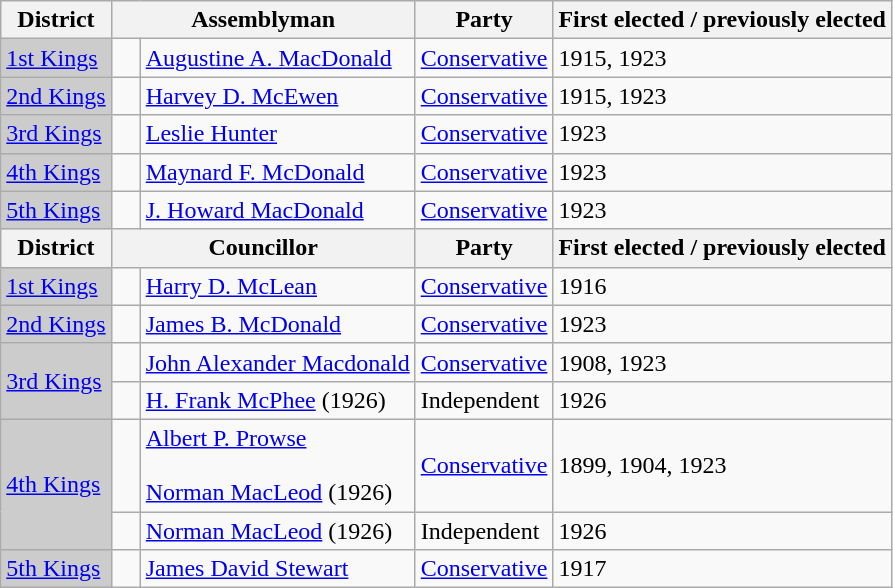<table class="wikitable sortable">
<tr>
<th>District</th>
<th colspan="2">Assemblyman</th>
<th>Party</th>
<th>First elected / previously elected</th>
</tr>
<tr>
<td bgcolor="CCCCCC"><a href='#'>1st Kings</a></td>
<td>   </td>
<td><a href='#'>Augustine A. MacDonald</a></td>
<td><a href='#'>Conservative</a></td>
<td>1915, 1923</td>
</tr>
<tr>
<td bgcolor="CCCCCC"><a href='#'>2nd Kings</a></td>
<td>   </td>
<td><a href='#'>Harvey D. McEwen</a></td>
<td><a href='#'>Conservative</a></td>
<td>1915, 1923</td>
</tr>
<tr>
<td bgcolor="CCCCCC"><a href='#'>3rd Kings</a></td>
<td>   </td>
<td><a href='#'>Leslie Hunter</a></td>
<td><a href='#'>Conservative</a></td>
<td>1923</td>
</tr>
<tr>
<td bgcolor="CCCCCC"><a href='#'>4th Kings</a></td>
<td>   </td>
<td><a href='#'>Maynard F. McDonald</a></td>
<td><a href='#'>Conservative</a></td>
<td>1923</td>
</tr>
<tr>
<td bgcolor="CCCCCC"><a href='#'>5th Kings</a></td>
<td>   </td>
<td><a href='#'>J. Howard MacDonald</a></td>
<td><a href='#'>Conservative</a></td>
<td>1923</td>
</tr>
<tr>
<th>District</th>
<th colspan="2">Councillor</th>
<th>Party</th>
<th>First elected / previously elected</th>
</tr>
<tr>
<td bgcolor="CCCCCC"><a href='#'>1st Kings</a></td>
<td>   </td>
<td><a href='#'>Harry D. McLean</a></td>
<td><a href='#'>Conservative</a></td>
<td>1916</td>
</tr>
<tr>
<td bgcolor="CCCCCC"><a href='#'>2nd Kings</a></td>
<td>   </td>
<td><a href='#'>James B. McDonald</a></td>
<td><a href='#'>Conservative</a></td>
<td>1923</td>
</tr>
<tr>
<td rowspan=2 bgcolor="CCCCCC"><a href='#'>3rd Kings</a></td>
<td>   </td>
<td><a href='#'>John Alexander Macdonald</a></td>
<td><a href='#'>Conservative</a></td>
<td>1908, 1923</td>
</tr>
<tr>
<td> </td>
<td><a href='#'>H. Frank McPhee</a> (1926)</td>
<td>Independent</td>
<td>1926</td>
</tr>
<tr>
<td rowspan=2 bgcolor="CCCCCC"><a href='#'>4th Kings</a></td>
<td>   </td>
<td><a href='#'>Albert P. Prowse</a><br><br><a href='#'>Norman MacLeod</a> (1926)</td>
<td><a href='#'>Conservative</a></td>
<td>1899, 1904, 1923</td>
</tr>
<tr>
<td> </td>
<td><a href='#'>Norman MacLeod</a> (1926)</td>
<td>Independent</td>
<td>1926</td>
</tr>
<tr>
<td bgcolor="CCCCCC"><a href='#'>5th Kings</a></td>
<td>   </td>
<td><a href='#'>James David Stewart</a></td>
<td><a href='#'>Conservative</a></td>
<td>1917</td>
</tr>
</table>
